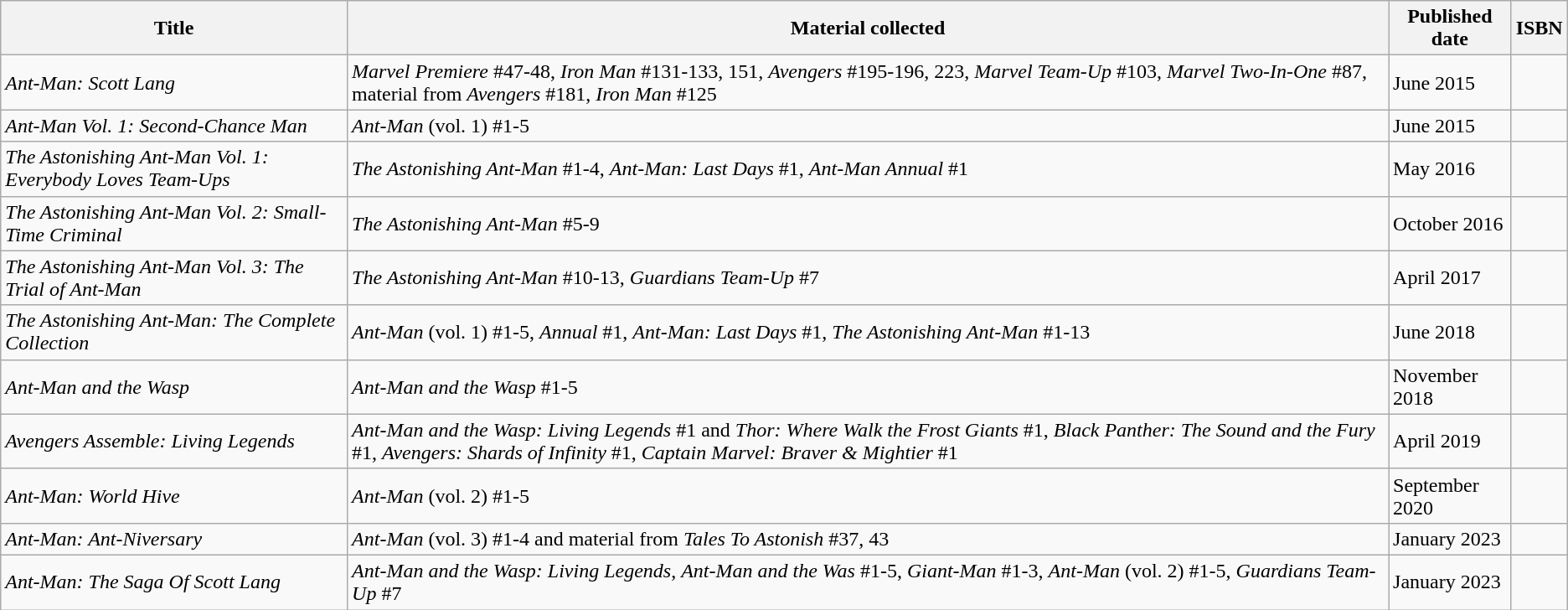<table class="wikitable">
<tr>
<th>Title</th>
<th>Material collected</th>
<th>Published date</th>
<th>ISBN</th>
</tr>
<tr>
<td><em>Ant-Man: Scott Lang</em></td>
<td><em>Marvel Premiere</em> #47-48, <em>Iron Man</em> #131-133, 151, <em>Avengers</em> #195-196, 223, <em>Marvel Team-Up</em> #103, <em>Marvel Two-In-One</em> #87, material from <em>Avengers</em> #181, <em>Iron Man</em> #125</td>
<td>June 2015</td>
<td></td>
</tr>
<tr>
<td><em>Ant-Man Vol. 1: Second-Chance Man</em></td>
<td><em>Ant-Man</em> (vol. 1) #1-5</td>
<td>June 2015</td>
<td></td>
</tr>
<tr>
<td><em>The Astonishing Ant-Man Vol. 1: Everybody Loves Team-Ups</em></td>
<td><em>The Astonishing Ant-Man</em> #1-4, <em>Ant-Man: Last Days</em> #1, <em>Ant-Man Annual</em> #1</td>
<td>May 2016</td>
<td></td>
</tr>
<tr>
<td><em>The Astonishing Ant-Man Vol. 2: Small-Time Criminal</em></td>
<td><em>The Astonishing Ant-Man</em> #5-9</td>
<td>October 2016</td>
<td></td>
</tr>
<tr>
<td><em>The Astonishing Ant-Man Vol. 3: The Trial of Ant-Man</em></td>
<td><em>The Astonishing Ant-Man</em> #10-13, <em>Guardians Team-Up</em> #7</td>
<td>April 2017</td>
<td></td>
</tr>
<tr>
<td><em>The Astonishing Ant-Man: The Complete Collection</em></td>
<td><em>Ant-Man</em> (vol. 1) #1-5, <em>Annual</em> #1, <em>Ant-Man: Last Days</em> #1, <em>The Astonishing Ant-Man</em> #1-13</td>
<td>June 2018</td>
<td></td>
</tr>
<tr>
<td><em>Ant-Man and the Wasp</em></td>
<td><em>Ant-Man and the Wasp</em> #1-5</td>
<td>November 2018</td>
<td></td>
</tr>
<tr>
<td><em>Avengers Assemble: Living Legends</em></td>
<td><em>Ant-Man and the Wasp: Living Legends</em> #1 and <em>Thor: Where Walk the Frost Giants</em> #1, <em>Black Panther: The Sound and the Fury</em> #1, <em>Avengers: Shards of Infinity</em> #1, <em>Captain Marvel: Braver & Mightier</em> #1</td>
<td>April 2019</td>
<td></td>
</tr>
<tr>
<td><em>Ant-Man: World Hive</em></td>
<td><em>Ant-Man</em> (vol. 2) #1-5</td>
<td>September 2020</td>
<td></td>
</tr>
<tr>
<td><em>Ant-Man: Ant-Niversary</em></td>
<td><em>Ant-Man</em> (vol. 3) #1-4 and material from <em>Tales To Astonish</em> #37, 43</td>
<td>January 2023</td>
<td></td>
</tr>
<tr>
<td><em>Ant-Man: The Saga Of Scott Lang</em></td>
<td><em>Ant-Man and the Wasp: Living Legends</em>, <em>Ant-Man and the Was</em> #1-5, <em>Giant-Man</em> #1-3, <em>Ant-Man</em> (vol. 2) #1-5, <em>Guardians Team-Up</em> #7</td>
<td>January 2023</td>
<td></td>
</tr>
</table>
